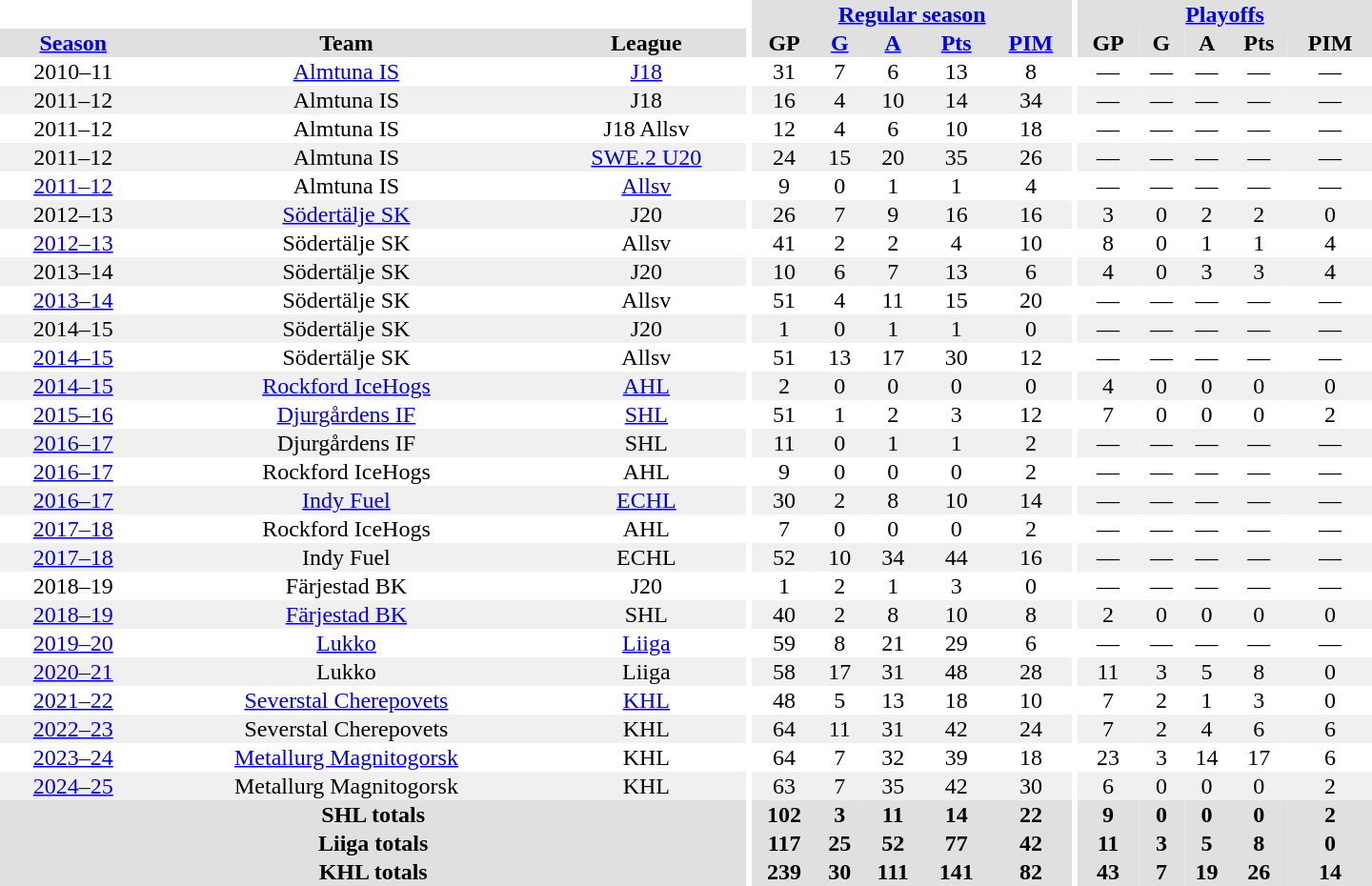<table border="0" cellpadding="1" cellspacing="0" style="text-align:center; width:60em">
<tr bgcolor="#e0e0e0">
<th colspan="3" bgcolor="#ffffff"></th>
<th rowspan="99" bgcolor="#ffffff"></th>
<th colspan="5"><a href='#'>Regular season</a></th>
<th rowspan="99" bgcolor="#ffffff"></th>
<th colspan="5"><a href='#'>Playoffs</a></th>
</tr>
<tr bgcolor="#e0e0e0">
<th><a href='#'>Season</a></th>
<th>Team</th>
<th>League</th>
<th>GP</th>
<th><a href='#'>G</a></th>
<th><a href='#'>A</a></th>
<th><a href='#'>Pts</a></th>
<th><a href='#'>PIM</a></th>
<th>GP</th>
<th>G</th>
<th>A</th>
<th>Pts</th>
<th>PIM</th>
</tr>
<tr>
<td>2010–11</td>
<td><a href='#'>Almtuna IS</a></td>
<td><a href='#'>J18</a></td>
<td>31</td>
<td>7</td>
<td>6</td>
<td>13</td>
<td>8</td>
<td>—</td>
<td>—</td>
<td>—</td>
<td>—</td>
<td>—</td>
</tr>
<tr bgcolor="#f0f0f0">
<td>2011–12</td>
<td>Almtuna IS</td>
<td>J18</td>
<td>16</td>
<td>4</td>
<td>10</td>
<td>14</td>
<td>34</td>
<td>—</td>
<td>—</td>
<td>—</td>
<td>—</td>
<td>—</td>
</tr>
<tr>
<td>2011–12</td>
<td>Almtuna IS</td>
<td>J18 Allsv</td>
<td>12</td>
<td>4</td>
<td>6</td>
<td>10</td>
<td>18</td>
<td>—</td>
<td>—</td>
<td>—</td>
<td>—</td>
<td>—</td>
</tr>
<tr bgcolor="#f0f0f0">
<td>2011–12</td>
<td>Almtuna IS</td>
<td><a href='#'>SWE.2 U20</a></td>
<td>24</td>
<td>15</td>
<td>20</td>
<td>35</td>
<td>26</td>
<td>—</td>
<td>—</td>
<td>—</td>
<td>—</td>
<td>—</td>
</tr>
<tr>
<td><a href='#'>2011–12</a></td>
<td>Almtuna IS</td>
<td><a href='#'>Allsv</a></td>
<td>9</td>
<td>0</td>
<td>1</td>
<td>1</td>
<td>4</td>
<td>—</td>
<td>—</td>
<td>—</td>
<td>—</td>
<td>—</td>
</tr>
<tr bgcolor="#f0f0f0">
<td>2012–13</td>
<td><a href='#'>Södertälje SK</a></td>
<td>J20</td>
<td>26</td>
<td>7</td>
<td>9</td>
<td>16</td>
<td>16</td>
<td>3</td>
<td>0</td>
<td>2</td>
<td>2</td>
<td>0</td>
</tr>
<tr>
<td><a href='#'>2012–13</a></td>
<td>Södertälje SK</td>
<td>Allsv</td>
<td>41</td>
<td>2</td>
<td>2</td>
<td>4</td>
<td>10</td>
<td>8</td>
<td>0</td>
<td>1</td>
<td>1</td>
<td>4</td>
</tr>
<tr bgcolor="#f0f0f0">
<td>2013–14</td>
<td>Södertälje SK</td>
<td>J20</td>
<td>10</td>
<td>6</td>
<td>7</td>
<td>13</td>
<td>6</td>
<td>4</td>
<td>0</td>
<td>3</td>
<td>3</td>
<td>4</td>
</tr>
<tr>
<td><a href='#'>2013–14</a></td>
<td>Södertälje SK</td>
<td>Allsv</td>
<td>51</td>
<td>4</td>
<td>11</td>
<td>15</td>
<td>20</td>
<td>—</td>
<td>—</td>
<td>—</td>
<td>—</td>
<td>—</td>
</tr>
<tr bgcolor="#f0f0f0">
<td>2014–15</td>
<td>Södertälje SK</td>
<td>J20</td>
<td>1</td>
<td>0</td>
<td>1</td>
<td>1</td>
<td>0</td>
<td>—</td>
<td>—</td>
<td>—</td>
<td>—</td>
<td>—</td>
</tr>
<tr>
<td><a href='#'>2014–15</a></td>
<td>Södertälje SK</td>
<td>Allsv</td>
<td>51</td>
<td>13</td>
<td>17</td>
<td>30</td>
<td>12</td>
<td>—</td>
<td>—</td>
<td>—</td>
<td>—</td>
<td>—</td>
</tr>
<tr bgcolor="#f0f0f0">
<td><a href='#'>2014–15</a></td>
<td><a href='#'>Rockford IceHogs</a></td>
<td><a href='#'>AHL</a></td>
<td>2</td>
<td>0</td>
<td>0</td>
<td>0</td>
<td>0</td>
<td>4</td>
<td>0</td>
<td>0</td>
<td>0</td>
<td>0</td>
</tr>
<tr>
<td><a href='#'>2015–16</a></td>
<td><a href='#'>Djurgårdens IF</a></td>
<td><a href='#'>SHL</a></td>
<td>51</td>
<td>1</td>
<td>2</td>
<td>3</td>
<td>12</td>
<td>7</td>
<td>0</td>
<td>0</td>
<td>0</td>
<td>2</td>
</tr>
<tr bgcolor="#f0f0f0">
<td><a href='#'>2016–17</a></td>
<td>Djurgårdens IF</td>
<td>SHL</td>
<td>11</td>
<td>0</td>
<td>1</td>
<td>1</td>
<td>2</td>
<td>—</td>
<td>—</td>
<td>—</td>
<td>—</td>
<td>—</td>
</tr>
<tr>
<td><a href='#'>2016–17</a></td>
<td>Rockford IceHogs</td>
<td>AHL</td>
<td>9</td>
<td>0</td>
<td>0</td>
<td>0</td>
<td>2</td>
<td>—</td>
<td>—</td>
<td>—</td>
<td>—</td>
<td>—</td>
</tr>
<tr bgcolor="#f0f0f0">
<td><a href='#'>2016–17</a></td>
<td><a href='#'>Indy Fuel</a></td>
<td><a href='#'>ECHL</a></td>
<td>30</td>
<td>2</td>
<td>8</td>
<td>10</td>
<td>14</td>
<td>—</td>
<td>—</td>
<td>—</td>
<td>—</td>
<td>—</td>
</tr>
<tr>
<td><a href='#'>2017–18</a></td>
<td>Rockford IceHogs</td>
<td>AHL</td>
<td>7</td>
<td>0</td>
<td>0</td>
<td>0</td>
<td>2</td>
<td>—</td>
<td>—</td>
<td>—</td>
<td>—</td>
<td>—</td>
</tr>
<tr bgcolor="#f0f0f0">
<td><a href='#'>2017–18</a></td>
<td>Indy Fuel</td>
<td>ECHL</td>
<td>52</td>
<td>10</td>
<td>34</td>
<td>44</td>
<td>16</td>
<td>—</td>
<td>—</td>
<td>—</td>
<td>—</td>
<td>—</td>
</tr>
<tr>
<td>2018–19</td>
<td>Färjestad BK</td>
<td>J20</td>
<td>1</td>
<td>2</td>
<td>1</td>
<td>3</td>
<td>0</td>
<td>—</td>
<td>—</td>
<td>—</td>
<td>—</td>
<td>—</td>
</tr>
<tr bgcolor="#f0f0f0">
<td><a href='#'>2018–19</a></td>
<td><a href='#'>Färjestad BK</a></td>
<td>SHL</td>
<td>40</td>
<td>2</td>
<td>8</td>
<td>10</td>
<td>8</td>
<td>2</td>
<td>0</td>
<td>0</td>
<td>0</td>
<td>0</td>
</tr>
<tr>
<td><a href='#'>2019–20</a></td>
<td><a href='#'>Lukko</a></td>
<td><a href='#'>Liiga</a></td>
<td>59</td>
<td>8</td>
<td>21</td>
<td>29</td>
<td>6</td>
<td>—</td>
<td>—</td>
<td>—</td>
<td>—</td>
<td>—</td>
</tr>
<tr bgcolor="#f0f0f0">
<td><a href='#'>2020–21</a></td>
<td>Lukko</td>
<td>Liiga</td>
<td>58</td>
<td>17</td>
<td>31</td>
<td>48</td>
<td>28</td>
<td>11</td>
<td>3</td>
<td>5</td>
<td>8</td>
<td>0</td>
</tr>
<tr>
<td><a href='#'>2021–22</a></td>
<td><a href='#'>Severstal Cherepovets</a></td>
<td><a href='#'>KHL</a></td>
<td>48</td>
<td>5</td>
<td>13</td>
<td>18</td>
<td>10</td>
<td>7</td>
<td>2</td>
<td>1</td>
<td>3</td>
<td>0</td>
</tr>
<tr bgcolor="#f0f0f0">
<td><a href='#'>2022–23</a></td>
<td>Severstal Cherepovets</td>
<td>KHL</td>
<td>64</td>
<td>11</td>
<td>31</td>
<td>42</td>
<td>24</td>
<td>7</td>
<td>2</td>
<td>4</td>
<td>6</td>
<td>6</td>
</tr>
<tr>
<td><a href='#'>2023–24</a></td>
<td><a href='#'>Metallurg Magnitogorsk</a></td>
<td>KHL</td>
<td>64</td>
<td>7</td>
<td>32</td>
<td>39</td>
<td>18</td>
<td>23</td>
<td>3</td>
<td>14</td>
<td>17</td>
<td>6</td>
</tr>
<tr bgcolor="#f0f0f0">
<td><a href='#'>2024–25</a></td>
<td>Metallurg Magnitogorsk</td>
<td>KHL</td>
<td>63</td>
<td>7</td>
<td>35</td>
<td>42</td>
<td>30</td>
<td>6</td>
<td>0</td>
<td>0</td>
<td>0</td>
<td>2</td>
</tr>
<tr bgcolor="#e0e0e0">
<th colspan="3">SHL totals</th>
<th>102</th>
<th>3</th>
<th>11</th>
<th>14</th>
<th>22</th>
<th>9</th>
<th>0</th>
<th>0</th>
<th>0</th>
<th>2</th>
</tr>
<tr bgcolor="#e0e0e0">
<th colspan="3">Liiga totals</th>
<th>117</th>
<th>25</th>
<th>52</th>
<th>77</th>
<th>42</th>
<th>11</th>
<th>3</th>
<th>5</th>
<th>8</th>
<th>0</th>
</tr>
<tr bgcolor="#e0e0e0">
<th colspan="3">KHL totals</th>
<th>239</th>
<th>30</th>
<th>111</th>
<th>141</th>
<th>82</th>
<th>43</th>
<th>7</th>
<th>19</th>
<th>26</th>
<th>14</th>
</tr>
</table>
